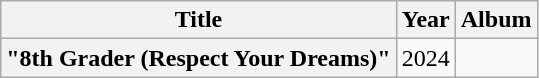<table class="wikitable plainrowheaders" style="text-align:center;">
<tr>
<th scope="col">Title</th>
<th scope="col">Year</th>
<th scope="col">Album</th>
</tr>
<tr>
<th scope="row">"8th Grader (Respect Your Dreams)"<br></th>
<td>2024</td>
<td></td>
</tr>
</table>
